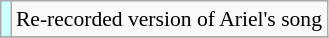<table class="wikitable" style="font-size:90%;">
<tr>
<td style="background-color:#CCFFFF"></td>
<td>Re-recorded version of Ariel's song</td>
</tr>
<tr>
</tr>
</table>
